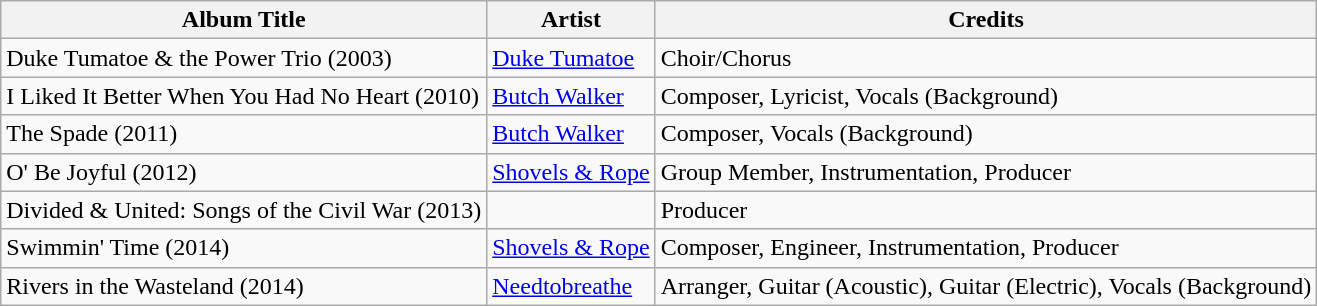<table class="wikitable">
<tr>
<th>Album Title</th>
<th>Artist</th>
<th>Credits</th>
</tr>
<tr>
<td>Duke Tumatoe & the Power Trio (2003)</td>
<td><a href='#'>Duke Tumatoe</a></td>
<td>Choir/Chorus</td>
</tr>
<tr>
<td>I Liked It Better When You Had No Heart (2010)</td>
<td><a href='#'>Butch Walker</a></td>
<td>Composer, Lyricist, Vocals (Background)</td>
</tr>
<tr>
<td>The Spade (2011)</td>
<td><a href='#'>Butch Walker</a></td>
<td>Composer, Vocals (Background)</td>
</tr>
<tr>
<td>O' Be Joyful (2012)</td>
<td><a href='#'>Shovels & Rope</a></td>
<td>Group Member, Instrumentation, Producer</td>
</tr>
<tr>
<td>Divided & United: Songs of the Civil War (2013)</td>
<td></td>
<td>Producer</td>
</tr>
<tr>
<td>Swimmin' Time (2014)</td>
<td><a href='#'>Shovels & Rope</a></td>
<td>Composer, Engineer, Instrumentation, Producer</td>
</tr>
<tr>
<td>Rivers in the Wasteland (2014)</td>
<td><a href='#'>Needtobreathe</a></td>
<td>Arranger, Guitar (Acoustic), Guitar (Electric), Vocals (Background)</td>
</tr>
</table>
